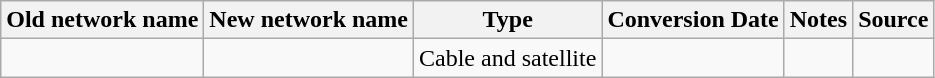<table class="wikitable">
<tr>
<th>Old network name</th>
<th>New network name</th>
<th>Type</th>
<th>Conversion Date</th>
<th>Notes</th>
<th>Source</th>
</tr>
<tr>
<td><a href='#'></a></td>
<td></td>
<td>Cable and satellite</td>
<td></td>
<td></td>
<td></td>
</tr>
</table>
